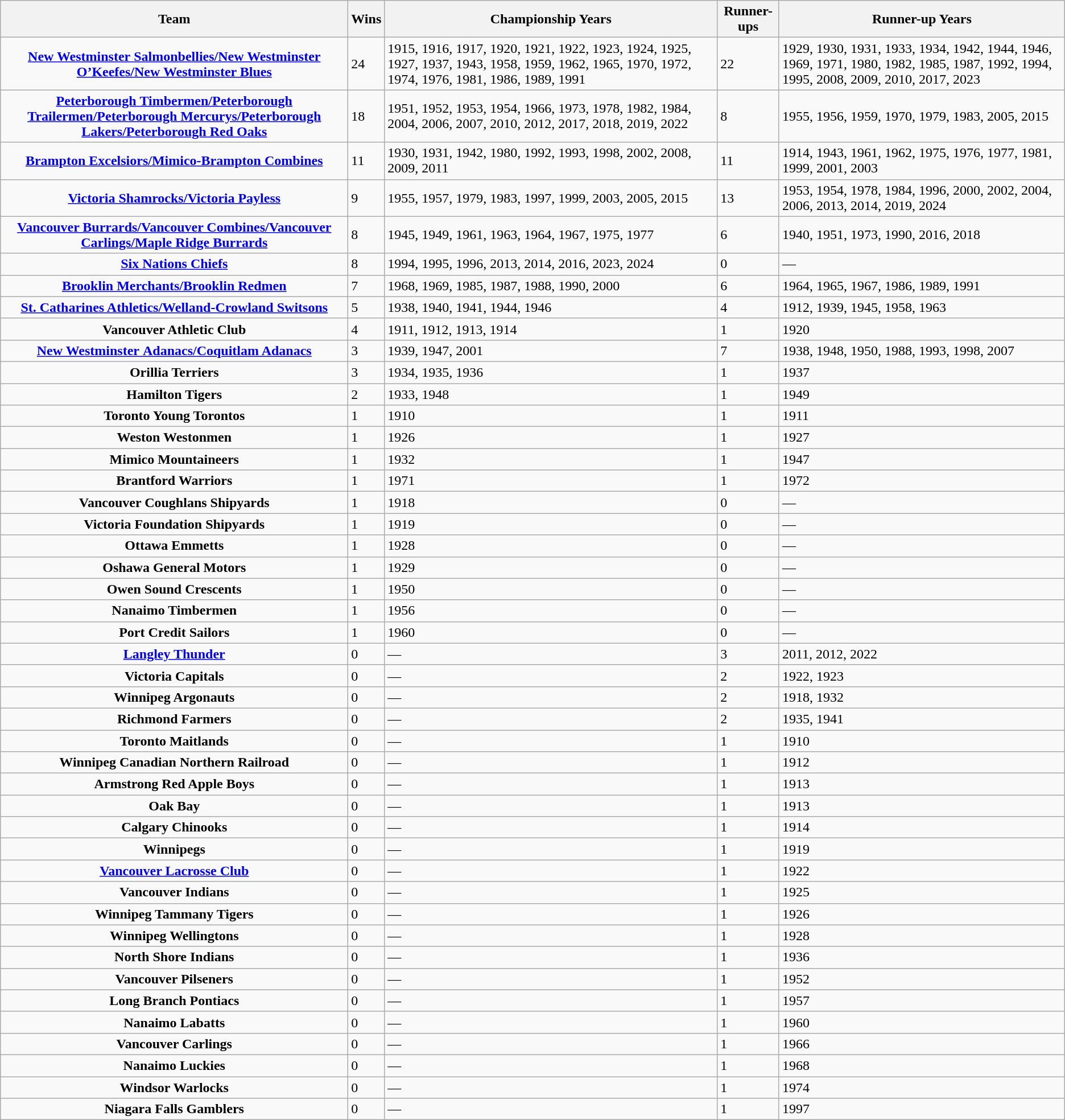<table class="wikitable" style="text-align:left;">
<tr>
<th>Team</th>
<th>Wins</th>
<th>Championship Years</th>
<th>Runner-ups</th>
<th>Runner-up Years</th>
</tr>
<tr>
<td style="text-align:center"><a href='#'><strong>New Westminster</strong> <strong>Salmonbellies/New Westminster O’Keefes/New Westminster Blues</strong></a></td>
<td>24</td>
<td>1915, 1916, 1917, 1920, 1921, 1922, 1923, 1924, 1925, 1927, 1937, 1943, 1958, 1959, 1962, 1965, 1970, 1972, 1974, 1976, 1981, 1986, 1989, 1991</td>
<td>22</td>
<td>1929, 1930, 1931, 1933, 1934, 1942, 1944, 1946, 1969, 1971, 1980, 1982, 1985, 1987, 1992, 1994, 1995,  2008, 2009, 2010, 2017, 2023</td>
</tr>
<tr>
<td style="text-align:center"><a href='#'><strong>Peterborough</strong> <strong>Timbermen/</strong></a><strong><a href='#'>Peterborough Trailermen/Peterborough Mercurys/Peterborough Lakers/Peterborough Red Oaks</a></strong></td>
<td>18</td>
<td>1951, 1952, 1953, 1954, 1966, 1973, 1978, 1982, 1984, 2004, 2006, 2007, 2010, 2012, 2017, 2018, 2019, 2022</td>
<td>8</td>
<td>1955, 1956, 1959, 1970, 1979, 1983, 2005, 2015</td>
</tr>
<tr>
<td style="text-align:center"><strong><a href='#'>Brampton Excelsiors/Mimico-Brampton Combines</a></strong></td>
<td>11</td>
<td>1930, 1931, 1942, 1980, 1992, 1993, 1998, 2002, 2008, 2009, 2011</td>
<td>11</td>
<td>1914, 1943, 1961, 1962, 1975, 1976, 1977, 1981, 1999, 2001, 2003</td>
</tr>
<tr>
<td style="text-align:center"><strong><a href='#'>Victoria Shamrocks/Victoria Payless</a></strong></td>
<td>9</td>
<td>1955, 1957, 1979, 1983, 1997, 1999, 2003, 2005, 2015</td>
<td>13</td>
<td>1953, 1954, 1978, 1984, 1996, 2000, 2002, 2004, 2006, 2013, 2014, 2019, 2024</td>
</tr>
<tr>
<td style="text-align:center"><strong><a href='#'>Vancouver Burrards/Vancouver Combines/Vancouver Carlings/Maple Ridge Burrards</a></strong></td>
<td>8</td>
<td>1945, 1949, 1961, 1963, 1964, 1967, 1975, 1977</td>
<td>6</td>
<td>1940, 1951,  1973, 1990, 2016, 2018</td>
</tr>
<tr>
<td style="text-align:center"><strong><a href='#'>Six Nations Chiefs</a></strong></td>
<td>8</td>
<td>1994, 1995, 1996, 2013, 2014, 2016, 2023, 2024</td>
<td>0</td>
<td>—</td>
</tr>
<tr>
<td style="text-align:center"><strong><a href='#'>Brooklin Merchants/Brooklin Redmen</a></strong></td>
<td>7</td>
<td>1968, 1969, 1985, 1987, 1988, 1990, 2000</td>
<td>6</td>
<td>1964, 1965, 1967, 1986, 1989, 1991</td>
</tr>
<tr>
<td style="text-align:center"><strong><a href='#'>St. Catharines Athletics/Welland-Crowland Switsons</a></strong></td>
<td>5</td>
<td>1938, 1940, 1941, 1944, 1946</td>
<td>4</td>
<td>1912, 1939, 1945, 1958, 1963</td>
</tr>
<tr>
<td style="text-align:center"><strong>Vancouver Athletic Club</strong></td>
<td>4</td>
<td>1911, 1912, 1913, 1914</td>
<td>1</td>
<td>1920</td>
</tr>
<tr>
<td style="text-align:center"><a href='#'><strong>New Westminster</strong> <strong>Adanacs/</strong></a><strong><a href='#'>Coquitlam Adanacs</a></strong></td>
<td>3</td>
<td>1939, 1947, 2001</td>
<td>7</td>
<td>1938, 1948, 1950, 1988, 1993, 1998, 2007</td>
</tr>
<tr>
<td style="text-align:center"><strong>Orillia Terriers</strong></td>
<td>3</td>
<td>1934, 1935, 1936</td>
<td>1</td>
<td>1937</td>
</tr>
<tr>
<td style="text-align:center"><strong>Hamilton Tigers</strong></td>
<td>2</td>
<td>1933, 1948</td>
<td>1</td>
<td>1949</td>
</tr>
<tr>
<td style="text-align:center"><strong>Toronto Young Torontos</strong></td>
<td>1</td>
<td>1910</td>
<td>1</td>
<td>1911</td>
</tr>
<tr>
<td style="text-align:center"><strong>Weston Westonmen</strong></td>
<td>1</td>
<td>1926</td>
<td>1</td>
<td>1927</td>
</tr>
<tr>
<td style="text-align:center"><strong>Mimico Mountaineers</strong></td>
<td>1</td>
<td>1932</td>
<td>1</td>
<td>1947</td>
</tr>
<tr>
<td style="text-align:center"><strong>Brantford Warriors</strong></td>
<td>1</td>
<td>1971</td>
<td>1</td>
<td>1972</td>
</tr>
<tr>
<td style="text-align:center"><strong>Vancouver Coughlans</strong> <strong>Shipyards</strong></td>
<td>1</td>
<td>1918</td>
<td>0</td>
<td>—</td>
</tr>
<tr>
<td style="text-align:center"><strong>Victoria Foundation</strong> <strong>Shipyards</strong></td>
<td>1</td>
<td>1919</td>
<td>0</td>
<td>—</td>
</tr>
<tr>
<td style="text-align:center"><strong>Ottawa Emmetts</strong></td>
<td>1</td>
<td>1928</td>
<td>0</td>
<td>—</td>
</tr>
<tr>
<td style="text-align:center"><strong>Oshawa General Motors</strong></td>
<td>1</td>
<td>1929</td>
<td>0</td>
<td>—</td>
</tr>
<tr>
<td style="text-align:center"><strong>Owen Sound Crescents</strong></td>
<td>1</td>
<td>1950</td>
<td>0</td>
<td>—</td>
</tr>
<tr>
<td style="text-align:center"><strong>Nanaimo Timbermen</strong></td>
<td>1</td>
<td>1956</td>
<td>0</td>
<td>—</td>
</tr>
<tr>
<td style="text-align:center"><strong>Port Credit Sailors</strong></td>
<td>1</td>
<td>1960</td>
<td>0</td>
<td>—</td>
</tr>
<tr>
<td style="text-align:center"><strong><a href='#'>Langley Thunder</a></strong></td>
<td>0</td>
<td>—</td>
<td>3</td>
<td>2011, 2012, 2022</td>
</tr>
<tr>
<td style="text-align:center"><strong>Victoria Capitals</strong></td>
<td>0</td>
<td>—</td>
<td>2</td>
<td>1922, 1923</td>
</tr>
<tr>
<td style="text-align:center"><strong>Winnipeg Argonauts</strong></td>
<td>0</td>
<td>—</td>
<td>2</td>
<td>1918, 1932</td>
</tr>
<tr>
<td style="text-align:center"><strong>Richmond Farmers</strong></td>
<td>0</td>
<td>—</td>
<td>2</td>
<td>1935, 1941</td>
</tr>
<tr>
<td style="text-align:center"><strong>Toronto Maitlands</strong></td>
<td>0</td>
<td>—</td>
<td>1</td>
<td>1910</td>
</tr>
<tr>
<td style="text-align:center"><strong>Winnipeg Canadian Northern Railroad</strong></td>
<td>0</td>
<td>—</td>
<td>1</td>
<td>1912</td>
</tr>
<tr>
<td style="text-align:center"><strong>Armstrong Red Apple Boys</strong></td>
<td>0</td>
<td>—</td>
<td>1</td>
<td>1913</td>
</tr>
<tr>
<td style="text-align:center"><strong>Oak Bay</strong></td>
<td>0</td>
<td>—</td>
<td>1</td>
<td>1913</td>
</tr>
<tr>
<td style="text-align:center"><strong>Calgary Chinooks</strong></td>
<td>0</td>
<td>—</td>
<td>1</td>
<td>1914</td>
</tr>
<tr>
<td style="text-align:center"><strong>Winnipegs</strong></td>
<td>0</td>
<td>—</td>
<td>1</td>
<td>1919</td>
</tr>
<tr>
<td style="text-align:center"><strong><a href='#'>Vancouver Lacrosse Club</a></strong></td>
<td>0</td>
<td>—</td>
<td>1</td>
<td>1922</td>
</tr>
<tr>
<td style="text-align:center"><strong>Vancouver Indians</strong></td>
<td>0</td>
<td>—</td>
<td>1</td>
<td>1925</td>
</tr>
<tr>
<td style="text-align:center"><strong>Winnipeg Tammany Tigers</strong></td>
<td>0</td>
<td>—</td>
<td>1</td>
<td>1926</td>
</tr>
<tr>
<td style="text-align:center"><strong>Winnipeg Wellingtons</strong></td>
<td>0</td>
<td>—</td>
<td>1</td>
<td>1928</td>
</tr>
<tr>
<td style="text-align:center"><strong>North Shore Indians</strong></td>
<td>0</td>
<td>—</td>
<td>1</td>
<td>1936</td>
</tr>
<tr>
<td style="text-align:center"><strong>Vancouver Pilseners</strong></td>
<td>0</td>
<td>—</td>
<td>1</td>
<td>1952</td>
</tr>
<tr>
<td style="text-align:center"><strong>Long Branch Pontiacs</strong></td>
<td>0</td>
<td>—</td>
<td>1</td>
<td>1957</td>
</tr>
<tr>
<td style="text-align:center"><strong>Nanaimo Labatts</strong></td>
<td>0</td>
<td>—</td>
<td>1</td>
<td>1960</td>
</tr>
<tr>
<td style="text-align:center"><strong>Vancouver Carlings</strong></td>
<td>0</td>
<td>—</td>
<td>1</td>
<td>1966</td>
</tr>
<tr>
<td style="text-align:center"><strong>Nanaimo Luckies</strong></td>
<td>0</td>
<td>—</td>
<td>1</td>
<td>1968</td>
</tr>
<tr>
<td style="text-align:center"><strong>Windsor Warlocks</strong></td>
<td>0</td>
<td>—</td>
<td>1</td>
<td>1974</td>
</tr>
<tr>
<td style="text-align:center"><strong>Niagara Falls Gamblers</strong></td>
<td>0</td>
<td>—</td>
<td>1</td>
<td>1997</td>
</tr>
</table>
